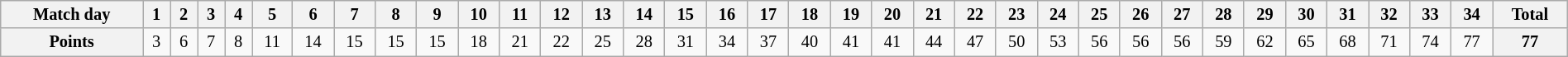<table class="wikitable" style="width:100%; font-size:85%;">
<tr valign=top>
<th align=center>Match day</th>
<th align=center>1</th>
<th align=center>2</th>
<th align=center>3</th>
<th align=center>4</th>
<th align=center>5</th>
<th align=center>6</th>
<th align=center>7</th>
<th align=center>8</th>
<th align=center>9</th>
<th align=center>10</th>
<th align=center>11</th>
<th align=center>12</th>
<th align=center>13</th>
<th align=center>14</th>
<th align=center>15</th>
<th align=center>16</th>
<th align=center>17</th>
<th align=center>18</th>
<th align=center>19</th>
<th align=center>20</th>
<th align=center>21</th>
<th align=center>22</th>
<th align=center>23</th>
<th align=center>24</th>
<th align=center>25</th>
<th align=center>26</th>
<th align=center>27</th>
<th align=center>28</th>
<th align=center>29</th>
<th align=center>30</th>
<th align=center>31</th>
<th align=center>32</th>
<th align=center>33</th>
<th align=center>34</th>
<th align=center><strong>Total</strong></th>
</tr>
<tr>
<th align=center>Points</th>
<td align=center>3</td>
<td align=center>6</td>
<td align=center>7</td>
<td align=center>8</td>
<td align=center>11</td>
<td align=center>14</td>
<td align=center>15</td>
<td align=center>15</td>
<td align=center>15</td>
<td align=center>18</td>
<td align=center>21</td>
<td align=center>22</td>
<td align=center>25</td>
<td align=center>28</td>
<td align=center>31</td>
<td align=center>34</td>
<td align=center>37</td>
<td align=center>40</td>
<td align=center>41</td>
<td align=center>41</td>
<td align=center>44</td>
<td align=center>47</td>
<td align=center>50</td>
<td align=center>53</td>
<td align=center>56</td>
<td align=center>56</td>
<td align=center>56</td>
<td align=center>59</td>
<td align=center>62</td>
<td align=center>65</td>
<td align=center>68</td>
<td align=center>71</td>
<td align=center>74</td>
<td align=center>77</td>
<th align=center><strong>77</strong></th>
</tr>
</table>
